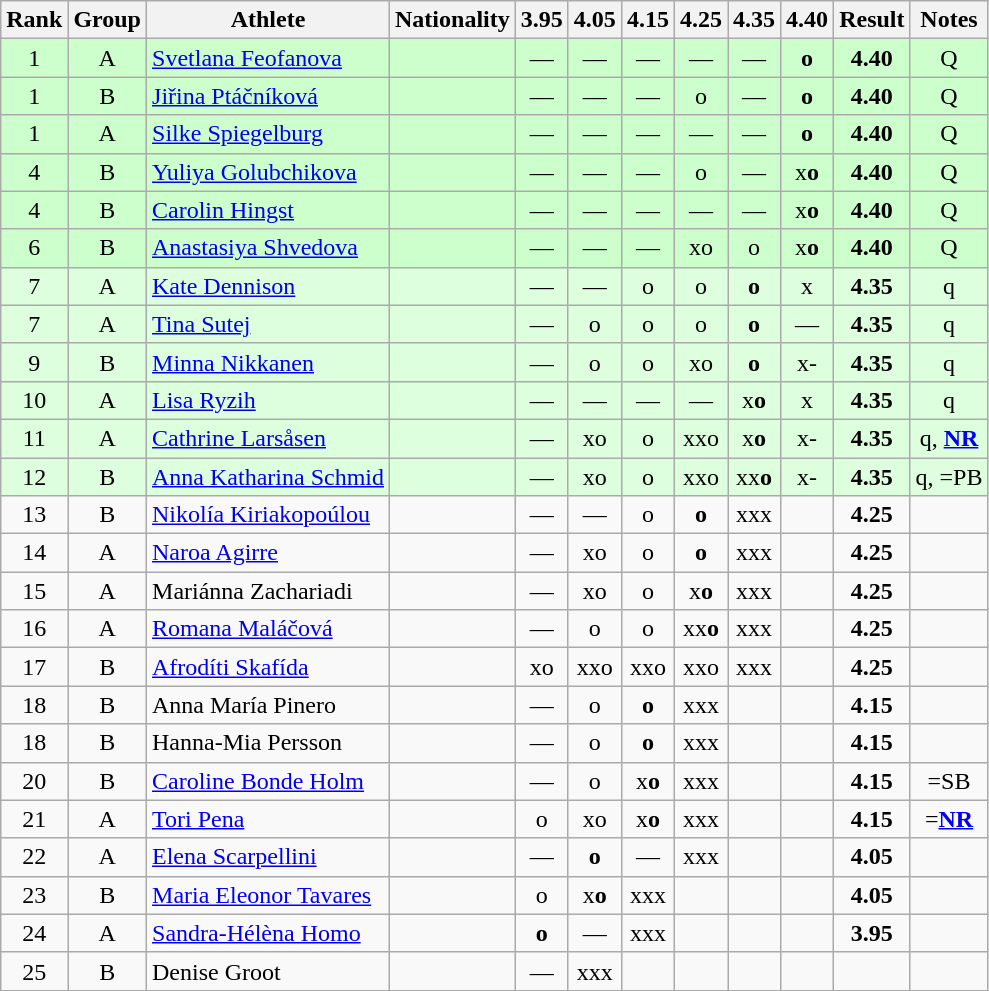<table class="wikitable sortable" style="text-align:center">
<tr>
<th>Rank</th>
<th>Group</th>
<th>Athlete</th>
<th>Nationality</th>
<th>3.95</th>
<th>4.05</th>
<th>4.15</th>
<th>4.25</th>
<th>4.35</th>
<th>4.40</th>
<th>Result</th>
<th>Notes</th>
</tr>
<tr bgcolor=ccffcc>
<td>1</td>
<td>A</td>
<td align="left"><a href='#'>Svetlana Feofanova</a></td>
<td align=left></td>
<td>—</td>
<td>—</td>
<td>—</td>
<td>—</td>
<td>—</td>
<td><strong>o</strong></td>
<td><strong>4.40</strong></td>
<td>Q</td>
</tr>
<tr bgcolor=ccffcc>
<td>1</td>
<td>B</td>
<td align="left"><a href='#'>Jiřina Ptáčníková</a></td>
<td align=left></td>
<td>—</td>
<td>—</td>
<td>—</td>
<td>o</td>
<td>—</td>
<td><strong>o</strong></td>
<td><strong>4.40</strong></td>
<td>Q</td>
</tr>
<tr bgcolor=ccffcc>
<td>1</td>
<td>A</td>
<td align="left"><a href='#'>Silke Spiegelburg</a></td>
<td align=left></td>
<td>—</td>
<td>—</td>
<td>—</td>
<td>—</td>
<td>—</td>
<td><strong>o</strong></td>
<td><strong>4.40</strong></td>
<td>Q</td>
</tr>
<tr bgcolor=ccffcc>
<td>4</td>
<td>B</td>
<td align="left"><a href='#'>Yuliya Golubchikova</a></td>
<td align=left></td>
<td>—</td>
<td>—</td>
<td>—</td>
<td>o</td>
<td>—</td>
<td>x<strong>o</strong></td>
<td><strong>4.40</strong></td>
<td>Q</td>
</tr>
<tr bgcolor=ccffcc>
<td>4</td>
<td>B</td>
<td align="left"><a href='#'>Carolin Hingst</a></td>
<td align=left></td>
<td>—</td>
<td>—</td>
<td>—</td>
<td>—</td>
<td>—</td>
<td>x<strong>o</strong></td>
<td><strong>4.40</strong></td>
<td>Q</td>
</tr>
<tr bgcolor=ccffcc>
<td>6</td>
<td>B</td>
<td align="left"><a href='#'>Anastasiya Shvedova</a></td>
<td align=left></td>
<td>—</td>
<td>—</td>
<td>—</td>
<td>xo</td>
<td>o</td>
<td>x<strong>o</strong></td>
<td><strong>4.40</strong></td>
<td>Q</td>
</tr>
<tr bgcolor=ddffdd>
<td>7</td>
<td>A</td>
<td align="left"><a href='#'>Kate Dennison</a></td>
<td align=left></td>
<td>—</td>
<td>—</td>
<td>o</td>
<td>o</td>
<td><strong>o</strong></td>
<td>x</td>
<td><strong>4.35</strong></td>
<td>q</td>
</tr>
<tr bgcolor=ddffdd>
<td>7</td>
<td>A</td>
<td align="left"><a href='#'>Tina Sutej</a></td>
<td align=left></td>
<td>—</td>
<td>o</td>
<td>o</td>
<td>o</td>
<td><strong>o</strong></td>
<td>—</td>
<td><strong>4.35</strong></td>
<td>q</td>
</tr>
<tr bgcolor=ddffdd>
<td>9</td>
<td>B</td>
<td align="left"><a href='#'>Minna Nikkanen</a></td>
<td align=left></td>
<td>—</td>
<td>o</td>
<td>o</td>
<td>xo</td>
<td><strong>o</strong></td>
<td>x-</td>
<td><strong>4.35</strong></td>
<td>q</td>
</tr>
<tr bgcolor=ddffdd>
<td>10</td>
<td>A</td>
<td align="left"><a href='#'>Lisa Ryzih</a></td>
<td align=left></td>
<td>—</td>
<td>—</td>
<td>—</td>
<td>—</td>
<td>x<strong>o</strong></td>
<td>x</td>
<td><strong>4.35</strong></td>
<td>q</td>
</tr>
<tr bgcolor=ddffdd>
<td>11</td>
<td>A</td>
<td align="left"><a href='#'>Cathrine Larsåsen</a></td>
<td align=left></td>
<td>—</td>
<td>xo</td>
<td>o</td>
<td>xxo</td>
<td>x<strong>o</strong></td>
<td>x-</td>
<td><strong>4.35</strong></td>
<td>q, <strong><a href='#'>NR</a></strong></td>
</tr>
<tr bgcolor=ddffdd>
<td>12</td>
<td>B</td>
<td align="left"><a href='#'>Anna Katharina Schmid</a></td>
<td align=left></td>
<td>—</td>
<td>xo</td>
<td>o</td>
<td>xxo</td>
<td>xx<strong>o</strong></td>
<td>x-</td>
<td><strong>4.35</strong></td>
<td>q, =PB</td>
</tr>
<tr>
<td>13</td>
<td>B</td>
<td align="left"><a href='#'>Nikolía Kiriakopoúlou</a></td>
<td align=left></td>
<td>—</td>
<td>—</td>
<td>o</td>
<td><strong>o</strong></td>
<td>xxx</td>
<td></td>
<td><strong>4.25</strong></td>
<td></td>
</tr>
<tr>
<td>14</td>
<td>A</td>
<td align="left"><a href='#'>Naroa Agirre</a></td>
<td align=left></td>
<td>—</td>
<td>xo</td>
<td>o</td>
<td><strong>o</strong></td>
<td>xxx</td>
<td></td>
<td><strong>4.25</strong></td>
<td></td>
</tr>
<tr>
<td>15</td>
<td>A</td>
<td align="left">Mariánna Zachariadi</td>
<td align=left></td>
<td>—</td>
<td>xo</td>
<td>o</td>
<td>x<strong>o</strong></td>
<td>xxx</td>
<td></td>
<td><strong>4.25</strong></td>
<td></td>
</tr>
<tr>
<td>16</td>
<td>A</td>
<td align="left"><a href='#'>Romana Maláčová</a></td>
<td align=left></td>
<td>—</td>
<td>o</td>
<td>o</td>
<td>xx<strong>o</strong></td>
<td>xxx</td>
<td></td>
<td><strong>4.25</strong></td>
<td></td>
</tr>
<tr>
<td>17</td>
<td>B</td>
<td align="left"><a href='#'>Afrodíti Skafída</a></td>
<td align=left></td>
<td>xo</td>
<td>xxo</td>
<td>xxo</td>
<td>xxo</td>
<td>xxx</td>
<td></td>
<td><strong>4.25</strong></td>
<td></td>
</tr>
<tr>
<td>18</td>
<td>B</td>
<td align="left">Anna María Pinero</td>
<td align=left></td>
<td>—</td>
<td>o</td>
<td><strong>o</strong></td>
<td>xxx</td>
<td></td>
<td></td>
<td><strong>4.15</strong></td>
<td></td>
</tr>
<tr>
<td>18</td>
<td>B</td>
<td align="left">Hanna-Mia Persson</td>
<td align=left></td>
<td>—</td>
<td>o</td>
<td><strong>o</strong></td>
<td>xxx</td>
<td></td>
<td></td>
<td><strong>4.15</strong></td>
<td></td>
</tr>
<tr>
<td>20</td>
<td>B</td>
<td align="left"><a href='#'>Caroline Bonde Holm</a></td>
<td align=left></td>
<td>—</td>
<td>o</td>
<td>x<strong>o</strong></td>
<td>xxx</td>
<td></td>
<td></td>
<td><strong>4.15</strong></td>
<td>=SB</td>
</tr>
<tr>
<td>21</td>
<td>A</td>
<td align="left"><a href='#'>Tori Pena</a></td>
<td align=left></td>
<td>o</td>
<td>xo</td>
<td>x<strong>o</strong></td>
<td>xxx</td>
<td></td>
<td></td>
<td><strong>4.15</strong></td>
<td>=<strong><a href='#'>NR</a></strong></td>
</tr>
<tr>
<td>22</td>
<td>A</td>
<td align="left"><a href='#'>Elena Scarpellini</a></td>
<td align=left></td>
<td>—</td>
<td><strong>o</strong></td>
<td>—</td>
<td>xxx</td>
<td></td>
<td></td>
<td><strong>4.05</strong></td>
<td></td>
</tr>
<tr>
<td>23</td>
<td>B</td>
<td align="left"><a href='#'>Maria Eleonor Tavares</a></td>
<td align=left></td>
<td>o</td>
<td>x<strong>o</strong></td>
<td>xxx</td>
<td></td>
<td></td>
<td></td>
<td><strong>4.05</strong></td>
<td></td>
</tr>
<tr>
<td>24</td>
<td>A</td>
<td align="left"><a href='#'>Sandra-Hélèna Homo</a></td>
<td align=left></td>
<td><strong>o</strong></td>
<td>—</td>
<td>xxx</td>
<td></td>
<td></td>
<td></td>
<td><strong>3.95</strong></td>
<td></td>
</tr>
<tr>
<td>25</td>
<td>B</td>
<td align="left">Denise Groot</td>
<td align=left></td>
<td>—</td>
<td>xxx</td>
<td></td>
<td></td>
<td></td>
<td></td>
<td><strong></strong></td>
<td></td>
</tr>
</table>
